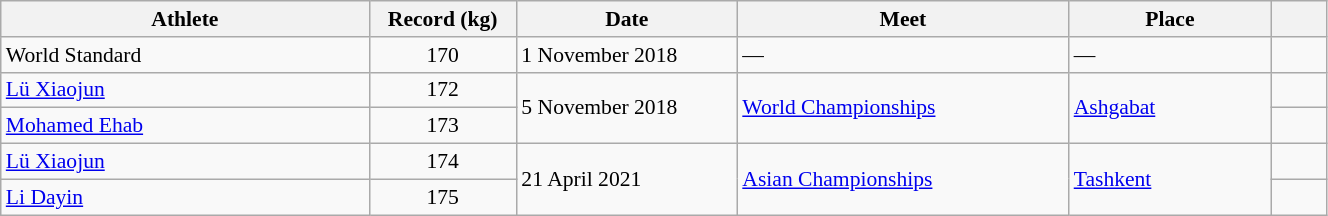<table class="wikitable" style="font-size:90%; width: 70%;">
<tr>
<th width=20%>Athlete</th>
<th width=8%>Record (kg)</th>
<th width=12%>Date</th>
<th width=18%>Meet</th>
<th width=11%>Place</th>
<th width=3%></th>
</tr>
<tr>
<td>World Standard</td>
<td align="center">170</td>
<td>1 November 2018</td>
<td>—</td>
<td>—</td>
<td></td>
</tr>
<tr>
<td> <a href='#'>Lü Xiaojun</a></td>
<td align="center">172</td>
<td rowspan=2>5 November 2018</td>
<td rowspan=2><a href='#'>World Championships</a></td>
<td rowspan=2><a href='#'>Ashgabat</a></td>
<td></td>
</tr>
<tr>
<td> <a href='#'>Mohamed Ehab</a></td>
<td align="center">173</td>
<td></td>
</tr>
<tr>
<td> <a href='#'>Lü Xiaojun</a></td>
<td align="center">174</td>
<td rowspan=2>21 April 2021</td>
<td rowspan=2><a href='#'>Asian Championships</a></td>
<td rowspan=2><a href='#'>Tashkent</a></td>
<td></td>
</tr>
<tr>
<td> <a href='#'>Li Dayin</a></td>
<td align="center">175</td>
<td></td>
</tr>
</table>
